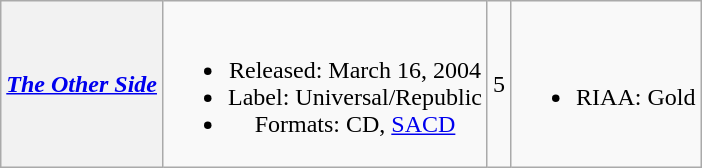<table class="wikitable plainrowheaders" style="text-align:center;">
<tr>
<th scope="row"><em><a href='#'>The Other Side</a></em></th>
<td><br><ul><li>Released: March 16, 2004</li><li>Label: Universal/Republic</li><li>Formats: CD, <a href='#'>SACD</a></li></ul></td>
<td>5</td>
<td align="left"><br><ul><li>RIAA: Gold</li></ul></td>
</tr>
</table>
